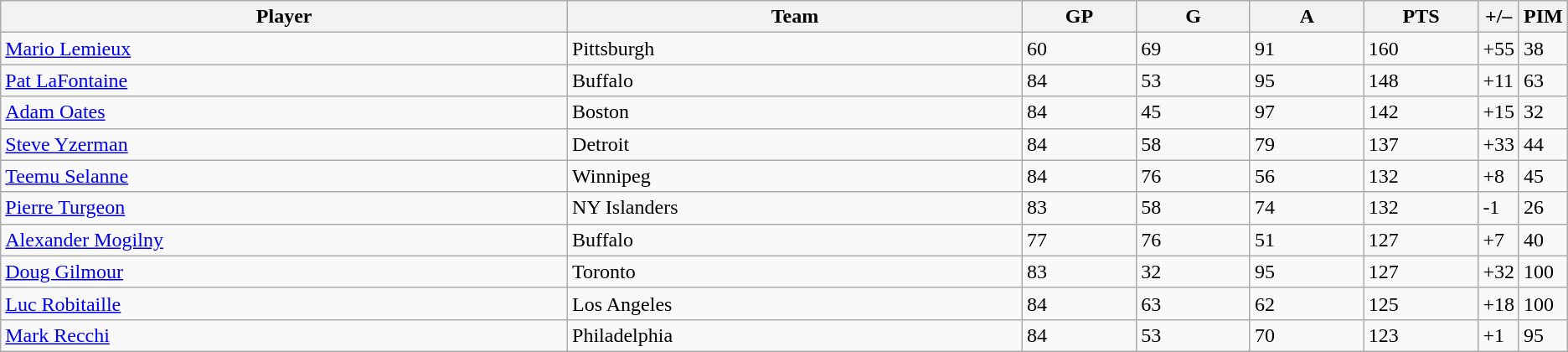<table class="wikitable">
<tr>
<th bgcolor="#DDDDFF" width="37.5%">Player</th>
<th bgcolor="#DDDDFF" width="30%">Team</th>
<th bgcolor="#DDDDFF" width="7.5%">GP</th>
<th bgcolor="#DDDDFF" width="7.5%">G</th>
<th bgcolor="#DDDDFF" width="7.5%">A</th>
<th bgcolor="#DDDDFF" width="7.5%">PTS</th>
<th bgcolor="#DDDDFF" width="7.5%">+/–</th>
<th bgcolor="#DDDDFF" width="7.5%">PIM</th>
</tr>
<tr>
<td><a href='#'>Mario Lemieux</a></td>
<td>Pittsburgh</td>
<td>60</td>
<td>69</td>
<td>91</td>
<td>160</td>
<td>+55</td>
<td>38</td>
</tr>
<tr>
<td><a href='#'>Pat LaFontaine</a></td>
<td>Buffalo</td>
<td>84</td>
<td>53</td>
<td>95</td>
<td>148</td>
<td>+11</td>
<td>63</td>
</tr>
<tr>
<td><a href='#'>Adam Oates</a></td>
<td>Boston</td>
<td>84</td>
<td>45</td>
<td>97</td>
<td>142</td>
<td>+15</td>
<td>32</td>
</tr>
<tr>
<td><a href='#'>Steve Yzerman</a></td>
<td>Detroit</td>
<td>84</td>
<td>58</td>
<td>79</td>
<td>137</td>
<td>+33</td>
<td>44</td>
</tr>
<tr>
<td><a href='#'>Teemu Selanne</a></td>
<td>Winnipeg</td>
<td>84</td>
<td>76</td>
<td>56</td>
<td>132</td>
<td>+8</td>
<td>45</td>
</tr>
<tr>
<td><a href='#'>Pierre Turgeon</a></td>
<td>NY Islanders</td>
<td>83</td>
<td>58</td>
<td>74</td>
<td>132</td>
<td>-1</td>
<td>26</td>
</tr>
<tr>
<td><a href='#'>Alexander Mogilny</a></td>
<td>Buffalo</td>
<td>77</td>
<td>76</td>
<td>51</td>
<td>127</td>
<td>+7</td>
<td>40</td>
</tr>
<tr>
<td><a href='#'>Doug Gilmour</a></td>
<td>Toronto</td>
<td>83</td>
<td>32</td>
<td>95</td>
<td>127</td>
<td>+32</td>
<td>100</td>
</tr>
<tr>
<td><a href='#'>Luc Robitaille</a></td>
<td>Los Angeles</td>
<td>84</td>
<td>63</td>
<td>62</td>
<td>125</td>
<td>+18</td>
<td>100</td>
</tr>
<tr>
<td><a href='#'>Mark Recchi</a></td>
<td>Philadelphia</td>
<td>84</td>
<td>53</td>
<td>70</td>
<td>123</td>
<td>+1</td>
<td>95</td>
</tr>
</table>
